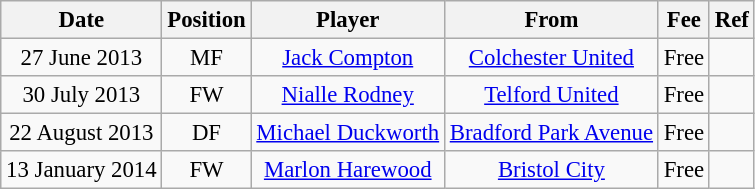<table class="wikitable" style="font-size: 95%; text-align: center;">
<tr>
<th>Date</th>
<th>Position</th>
<th>Player</th>
<th>From</th>
<th>Fee</th>
<th>Ref</th>
</tr>
<tr>
<td>27 June 2013</td>
<td>MF</td>
<td><a href='#'>Jack Compton</a></td>
<td><a href='#'>Colchester United</a></td>
<td>Free</td>
<td></td>
</tr>
<tr>
<td>30 July 2013</td>
<td>FW</td>
<td><a href='#'>Nialle Rodney</a></td>
<td><a href='#'>Telford United</a></td>
<td>Free</td>
<td></td>
</tr>
<tr>
<td>22 August 2013</td>
<td>DF</td>
<td><a href='#'>Michael Duckworth</a></td>
<td><a href='#'>Bradford Park Avenue</a></td>
<td>Free</td>
<td></td>
</tr>
<tr>
<td>13 January 2014</td>
<td>FW</td>
<td><a href='#'>Marlon Harewood</a></td>
<td><a href='#'>Bristol City</a></td>
<td>Free</td>
<td></td>
</tr>
</table>
